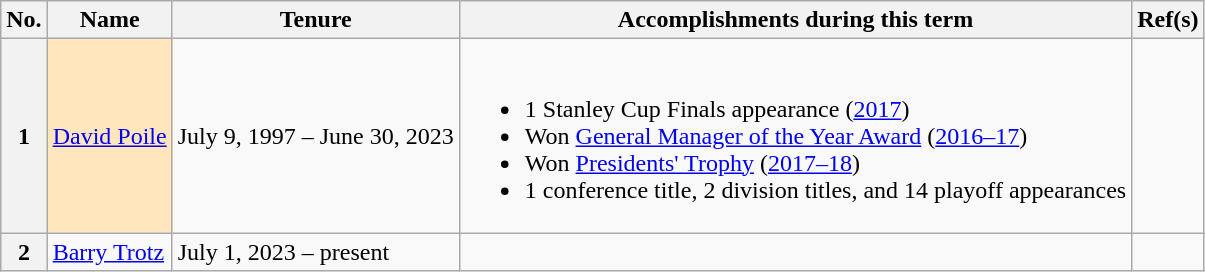<table class="wikitable">
<tr>
<th scope="col">No.</th>
<th scope="col">Name</th>
<th scope="col">Tenure</th>
<th scope="col">Accomplishments during this term</th>
<th scope="col">Ref(s)</th>
</tr>
<tr>
<th scope="row">1</th>
<td style="background: #FFE6BD"><a href='#'>David Poile</a></td>
<td>July 9, 1997 – June 30, 2023</td>
<td><br><ul><li>1 Stanley Cup Finals appearance (<a href='#'>2017</a>)</li><li>Won <a href='#'>General Manager of the Year Award</a> (<a href='#'>2016–17</a>)</li><li>Won <a href='#'>Presidents' Trophy</a> (<a href='#'>2017–18</a>)</li><li>1 conference title, 2 division titles, and 14 playoff appearances</li></ul></td>
<td></td>
</tr>
<tr>
<th scope="row">2</th>
<td><a href='#'>Barry Trotz</a></td>
<td>July 1, 2023 – present</td>
<td></td>
<td></td>
</tr>
</table>
